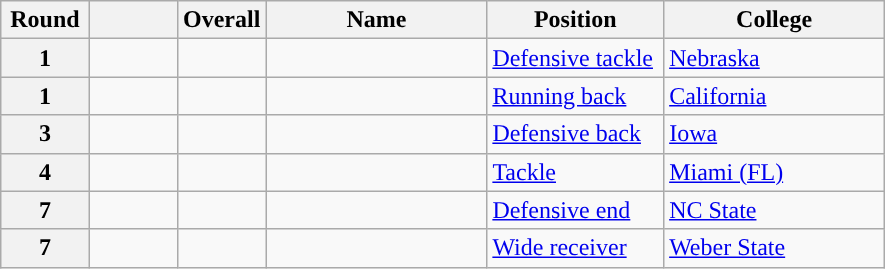<table class="wikitable sortable">
<tr>
<th scope="col" style="width: 10%;">Round</th>
<th scope="col" style="width: 10%;"></th>
<th scope="col" style="width: 10%;">Overall</th>
<th scope="col" style="width: 25%;">Name</th>
<th scope="col" style="width: 20%;">Position</th>
<th scope="col" style="width: 25%;">College</th>
</tr>
<tr>
<th scope="row">1</th>
<td></td>
<td></td>
<td></td>
<td><a href='#'>Defensive tackle</a></td>
<td><a href='#'>Nebraska</a></td>
</tr>
<tr>
<th scope="row">1</th>
<td></td>
<td></td>
<td></td>
<td><a href='#'>Running back</a></td>
<td><a href='#'>California</a></td>
</tr>
<tr>
<th scope="row">3</th>
<td></td>
<td></td>
<td></td>
<td><a href='#'>Defensive back</a></td>
<td><a href='#'>Iowa</a></td>
</tr>
<tr>
<th scope="row">4</th>
<td></td>
<td></td>
<td></td>
<td><a href='#'>Tackle</a></td>
<td><a href='#'>Miami (FL)</a></td>
</tr>
<tr>
<th scope="row">7</th>
<td></td>
<td></td>
<td></td>
<td><a href='#'>Defensive end</a></td>
<td><a href='#'>NC State</a></td>
</tr>
<tr>
<th scope="row">7</th>
<td></td>
<td></td>
<td></td>
<td><a href='#'>Wide receiver</a></td>
<td><a href='#'>Weber State</a></td>
</tr>
</table>
